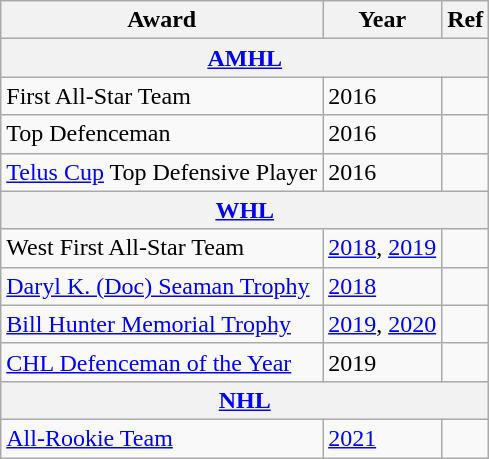<table class="wikitable">
<tr>
<th>Award</th>
<th>Year</th>
<th>Ref</th>
</tr>
<tr>
<th colspan="3"><a href='#'>AMHL</a></th>
</tr>
<tr>
<td>First All-Star Team</td>
<td>2016</td>
<td></td>
</tr>
<tr>
<td>Top Defenceman</td>
<td>2016</td>
<td></td>
</tr>
<tr>
<td><a href='#'>Telus Cup</a> Top Defensive Player</td>
<td>2016</td>
<td></td>
</tr>
<tr>
<th colspan="3"><a href='#'>WHL</a></th>
</tr>
<tr>
<td>West First All-Star Team</td>
<td><a href='#'>2018</a>, <a href='#'>2019</a></td>
<td></td>
</tr>
<tr>
<td><a href='#'>Daryl K. (Doc) Seaman Trophy</a></td>
<td><a href='#'>2018</a></td>
<td></td>
</tr>
<tr>
<td><a href='#'>Bill Hunter Memorial Trophy</a></td>
<td><a href='#'>2019</a>, <a href='#'>2020</a></td>
<td></td>
</tr>
<tr>
<td><a href='#'>CHL Defenceman of the Year</a></td>
<td>2019</td>
<td></td>
</tr>
<tr>
<th colspan="3"><a href='#'>NHL</a></th>
</tr>
<tr>
<td><a href='#'>All-Rookie Team</a></td>
<td><a href='#'>2021</a></td>
<td></td>
</tr>
</table>
